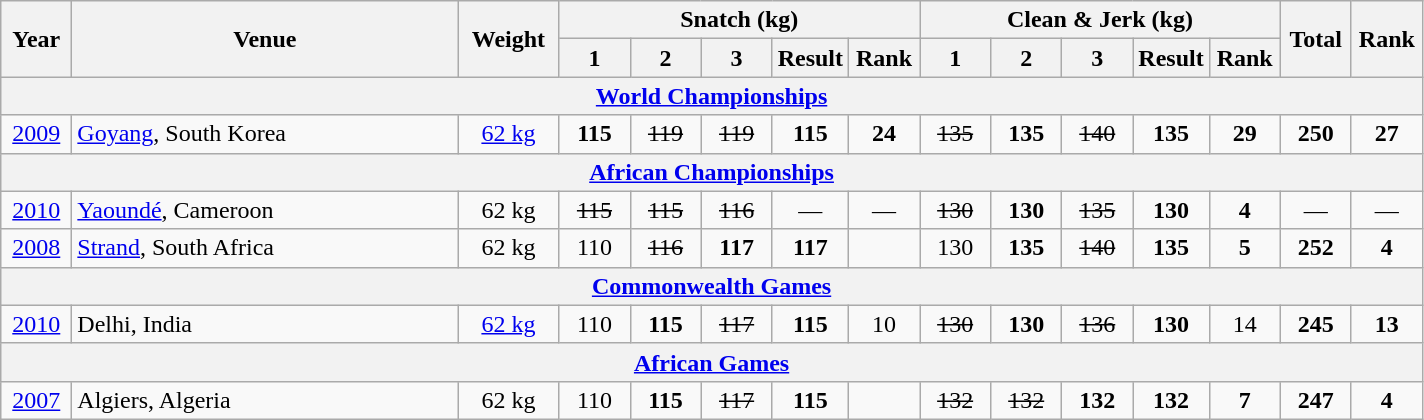<table class = "wikitable" style="text-align:center;">
<tr>
<th rowspan=2 width=40>Year</th>
<th rowspan=2 width=250>Venue</th>
<th rowspan=2 width=60>Weight</th>
<th colspan=5>Snatch (kg)</th>
<th colspan=5>Clean & Jerk (kg)</th>
<th rowspan=2 width=40>Total</th>
<th rowspan=2 width=40>Rank</th>
</tr>
<tr>
<th width=40>1</th>
<th width=40>2</th>
<th width=40>3</th>
<th width=40>Result</th>
<th width=40>Rank</th>
<th width=40>1</th>
<th width=40>2</th>
<th width=40>3</th>
<th width=40>Result</th>
<th width=40>Rank</th>
</tr>
<tr>
<th colspan=15><a href='#'>World Championships</a></th>
</tr>
<tr>
<td><a href='#'>2009</a></td>
<td align=left> <a href='#'>Goyang</a>, South Korea</td>
<td><a href='#'>62 kg</a></td>
<td><strong>115</strong></td>
<td><s>119</s></td>
<td><s>119</s></td>
<td><strong>115</strong></td>
<td><strong>24</strong></td>
<td><s>135</s></td>
<td><strong>135</strong></td>
<td><s>140</s></td>
<td><strong>135</strong></td>
<td><strong>29</strong></td>
<td><strong>250</strong></td>
<td><strong>27</strong></td>
</tr>
<tr>
<th colspan=15><a href='#'>African Championships</a></th>
</tr>
<tr>
<td><a href='#'>2010</a></td>
<td align=left> <a href='#'>Yaoundé</a>, Cameroon</td>
<td>62 kg</td>
<td><s>115</s></td>
<td><s>115</s></td>
<td><s>116</s></td>
<td>—</td>
<td>—</td>
<td><s>130</s></td>
<td><strong>130</strong></td>
<td><s>135</s></td>
<td><strong>130</strong></td>
<td><strong>4</strong></td>
<td>—</td>
<td>—</td>
</tr>
<tr>
<td><a href='#'>2008</a></td>
<td align=left> <a href='#'>Strand</a>, South Africa</td>
<td>62 kg</td>
<td>110</td>
<td><s>116</s></td>
<td><strong>117</strong></td>
<td><strong>117</strong></td>
<td><strong></strong></td>
<td>130</td>
<td><strong>135</strong></td>
<td><s>140</s></td>
<td><strong>135</strong></td>
<td><strong>5</strong></td>
<td><strong>252</strong></td>
<td><strong>4</strong></td>
</tr>
<tr>
<th colspan=15><a href='#'>Commonwealth Games</a></th>
</tr>
<tr>
<td><a href='#'>2010</a></td>
<td align=left> Delhi, India</td>
<td><a href='#'>62 kg</a></td>
<td>110</td>
<td><strong>115</strong></td>
<td><s>117</s></td>
<td><strong>115</strong></td>
<td>10</td>
<td><s>130</s></td>
<td><strong>130</strong></td>
<td><s>136</s></td>
<td><strong>130</strong></td>
<td>14</td>
<td><strong>245</strong></td>
<td><strong>13</strong></td>
</tr>
<tr>
<th colspan=15><a href='#'>African Games</a></th>
</tr>
<tr>
<td><a href='#'>2007</a></td>
<td align=left> Algiers, Algeria</td>
<td>62 kg</td>
<td>110</td>
<td><strong>115</strong></td>
<td><s>117</s></td>
<td><strong>115</strong></td>
<td><strong></strong></td>
<td><s>132</s></td>
<td><s>132</s></td>
<td><strong>132</strong></td>
<td><strong>132</strong></td>
<td><strong>7</strong></td>
<td><strong>247</strong></td>
<td><strong>4</strong></td>
</tr>
</table>
